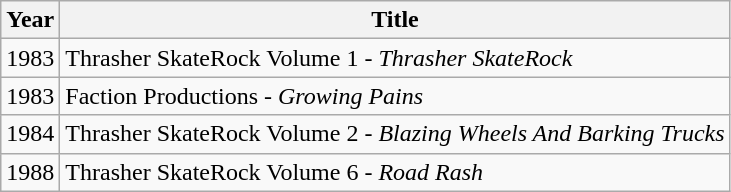<table class="wikitable">
<tr>
<th>Year</th>
<th>Title</th>
</tr>
<tr>
<td align="left" valign="top">1983</td>
<td align="left" valign="top">Thrasher SkateRock Volume 1 - <em>Thrasher SkateRock</em></td>
</tr>
<tr>
<td align="left" valign="top">1983</td>
<td align="left" valign="top">Faction Productions - <em>Growing Pains</em></td>
</tr>
<tr>
<td align="left" valign="top">1984</td>
<td align="left" valign="top">Thrasher SkateRock Volume 2 - <em>Blazing Wheels And Barking Trucks</em></td>
</tr>
<tr>
<td align="left" valign="top">1988</td>
<td align="left" valign="top">Thrasher SkateRock Volume 6 - <em>Road Rash</em></td>
</tr>
</table>
